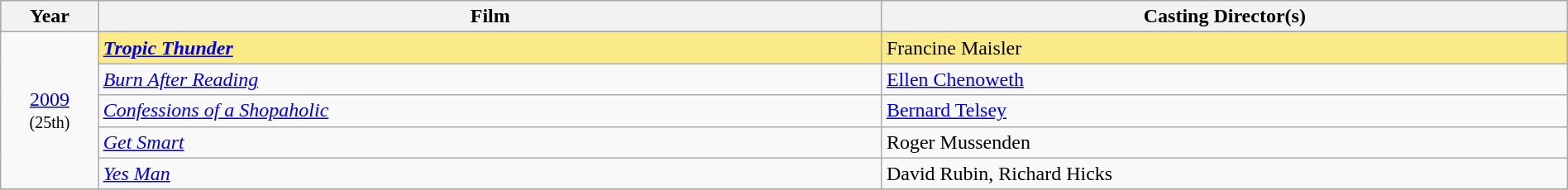<table class="wikitable" style="width:100%">
<tr bgcolor="#bebebe">
<th width="5%">Year</th>
<th width="40%">Film</th>
<th width="35%">Casting Director(s)</th>
</tr>
<tr>
<td rowspan=6 style="text-align:center"><a href='#'>2009</a><br><small>(25th)</small><br></td>
</tr>
<tr style="background:#FAEB86">
<td><strong><em><a href='#'>Tropic Thunder</a></em></strong></td>
<td>Francine Maisler</td>
</tr>
<tr>
<td><em><a href='#'>Burn After Reading</a></em></td>
<td><a href='#'>Ellen Chenoweth</a></td>
</tr>
<tr>
<td><em><a href='#'>Confessions of a Shopaholic</a></em></td>
<td><a href='#'>Bernard Telsey</a></td>
</tr>
<tr>
<td><em><a href='#'>Get Smart</a></em></td>
<td>Roger Mussenden</td>
</tr>
<tr>
<td><em><a href='#'>Yes Man</a></em></td>
<td>David Rubin, Richard Hicks</td>
</tr>
<tr>
</tr>
</table>
